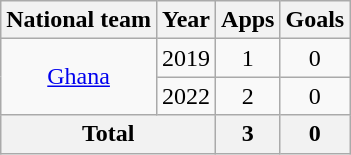<table class="wikitable" style="text-align:center">
<tr>
<th>National team</th>
<th>Year</th>
<th>Apps</th>
<th>Goals</th>
</tr>
<tr>
<td rowspan="2"><a href='#'>Ghana</a></td>
<td>2019</td>
<td>1</td>
<td>0</td>
</tr>
<tr>
<td>2022</td>
<td>2</td>
<td>0</td>
</tr>
<tr>
<th colspan="2">Total</th>
<th>3</th>
<th>0</th>
</tr>
</table>
